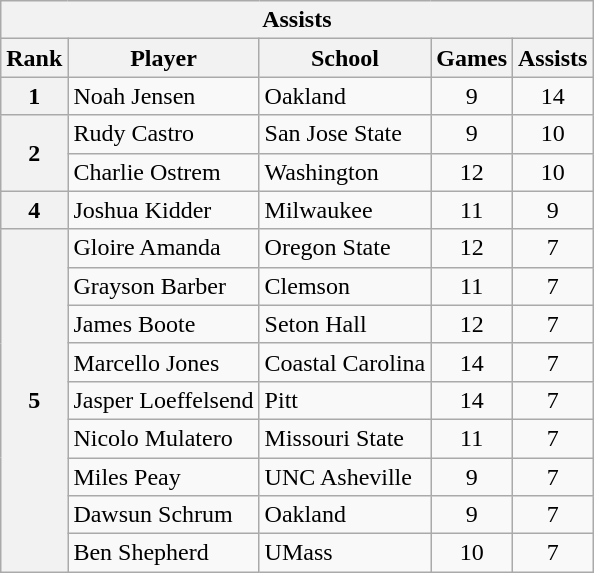<table class="wikitable">
<tr>
<th colspan=5>Assists</th>
</tr>
<tr>
<th>Rank</th>
<th>Player</th>
<th>School</th>
<th>Games</th>
<th>Assists</th>
</tr>
<tr>
<th>1</th>
<td>Noah Jensen</td>
<td>Oakland</td>
<td style="text-align:center;">9</td>
<td style="text-align:center;">14</td>
</tr>
<tr>
<th rowspan="2">2</th>
<td>Rudy Castro</td>
<td>San Jose State</td>
<td style="text-align:center;">9</td>
<td style="text-align:center;">10</td>
</tr>
<tr>
<td>Charlie Ostrem</td>
<td>Washington</td>
<td style="text-align:center;">12</td>
<td style="text-align:center;">10</td>
</tr>
<tr>
<th>4</th>
<td>Joshua Kidder</td>
<td>Milwaukee</td>
<td style="text-align:center;">11</td>
<td style="text-align:center;">9</td>
</tr>
<tr>
<th rowspan="9">5</th>
<td>Gloire Amanda</td>
<td>Oregon State</td>
<td style="text-align:center;">12</td>
<td style="text-align:center;">7</td>
</tr>
<tr>
<td>Grayson Barber</td>
<td>Clemson</td>
<td style="text-align:center;">11</td>
<td style="text-align:center;">7</td>
</tr>
<tr>
<td>James Boote</td>
<td>Seton Hall</td>
<td style="text-align:center;">12</td>
<td style="text-align:center;">7</td>
</tr>
<tr>
<td>Marcello Jones</td>
<td>Coastal Carolina</td>
<td style="text-align:center;">14</td>
<td style="text-align:center;">7</td>
</tr>
<tr>
<td>Jasper Loeffelsend</td>
<td>Pitt</td>
<td style="text-align:center;">14</td>
<td style="text-align:center;">7</td>
</tr>
<tr>
<td>Nicolo Mulatero</td>
<td>Missouri State</td>
<td style="text-align:center;">11</td>
<td style="text-align:center;">7</td>
</tr>
<tr>
<td>Miles Peay</td>
<td>UNC Asheville</td>
<td style="text-align:center;">9</td>
<td style="text-align:center;">7</td>
</tr>
<tr>
<td>Dawsun Schrum</td>
<td>Oakland</td>
<td style="text-align:center;">9</td>
<td style="text-align:center;">7</td>
</tr>
<tr>
<td>Ben Shepherd</td>
<td>UMass</td>
<td style="text-align:center;">10</td>
<td style="text-align:center;">7</td>
</tr>
</table>
